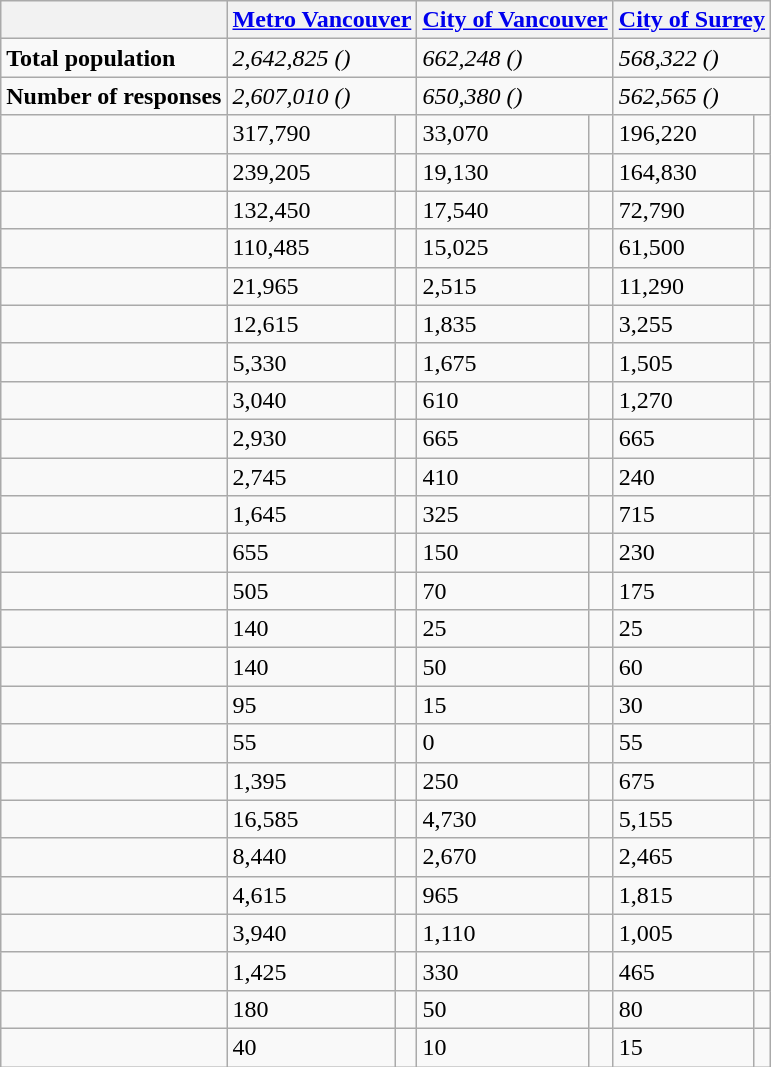<table class="wikitable">
<tr>
<th></th>
<th colspan="2"><a href='#'>Metro Vancouver</a></th>
<th colspan="2"><a href='#'>City of Vancouver</a></th>
<th colspan="2"><a href='#'>City of Surrey</a></th>
</tr>
<tr>
<td><strong> Total population</strong></td>
<td colspan="2"><em>2,642,825 ()</em></td>
<td colspan="2"><em>662,248 ()</em></td>
<td colspan="2"><em>568,322 ()</em></td>
</tr>
<tr>
<td><strong> Number of responses </strong></td>
<td colspan="2"><em>2,607,010 ()</em></td>
<td colspan="2"><em>650,380 ()</em></td>
<td colspan="2"><em>562,565 ()</em></td>
</tr>
<tr>
<td><br></td>
<td>317,790</td>
<td></td>
<td>33,070</td>
<td></td>
<td>196,220</td>
<td></td>
</tr>
<tr>
<td><br></td>
<td>239,205</td>
<td></td>
<td>19,130</td>
<td></td>
<td>164,830</td>
<td></td>
</tr>
<tr>
<td><br></td>
<td>132,450</td>
<td></td>
<td>17,540</td>
<td></td>
<td>72,790</td>
<td></td>
</tr>
<tr>
<td><br></td>
<td>110,485</td>
<td></td>
<td>15,025</td>
<td></td>
<td>61,500</td>
<td></td>
</tr>
<tr>
<td><br></td>
<td>21,965</td>
<td></td>
<td>2,515</td>
<td></td>
<td>11,290</td>
<td></td>
</tr>
<tr>
<td><br></td>
<td>12,615</td>
<td></td>
<td>1,835</td>
<td></td>
<td>3,255</td>
<td></td>
</tr>
<tr>
<td><br></td>
<td>5,330</td>
<td></td>
<td>1,675</td>
<td></td>
<td>1,505</td>
<td></td>
</tr>
<tr>
<td><br></td>
<td>3,040</td>
<td></td>
<td>610</td>
<td></td>
<td>1,270</td>
<td></td>
</tr>
<tr>
<td><br></td>
<td>2,930</td>
<td></td>
<td>665</td>
<td></td>
<td>665</td>
<td></td>
</tr>
<tr>
<td><br></td>
<td>2,745</td>
<td></td>
<td>410</td>
<td></td>
<td>240</td>
<td></td>
</tr>
<tr>
<td><br></td>
<td>1,645</td>
<td></td>
<td>325</td>
<td></td>
<td>715</td>
<td></td>
</tr>
<tr>
<td><br></td>
<td>655</td>
<td></td>
<td>150</td>
<td></td>
<td>230</td>
<td></td>
</tr>
<tr>
<td><br></td>
<td>505</td>
<td></td>
<td>70</td>
<td></td>
<td>175</td>
<td></td>
</tr>
<tr>
<td><br></td>
<td>140</td>
<td></td>
<td>25</td>
<td></td>
<td>25</td>
<td></td>
</tr>
<tr>
<td><br></td>
<td>140</td>
<td></td>
<td>50</td>
<td></td>
<td>60</td>
<td></td>
</tr>
<tr>
<td><br></td>
<td>95</td>
<td></td>
<td>15</td>
<td></td>
<td>30</td>
<td></td>
</tr>
<tr>
<td><br></td>
<td>55</td>
<td></td>
<td>0</td>
<td></td>
<td>55</td>
<td></td>
</tr>
<tr>
<td><br></td>
<td>1,395</td>
<td></td>
<td>250</td>
<td></td>
<td>675</td>
<td></td>
</tr>
<tr>
<td><br></td>
<td>16,585</td>
<td></td>
<td>4,730</td>
<td></td>
<td>5,155</td>
<td></td>
</tr>
<tr>
<td><br></td>
<td>8,440</td>
<td></td>
<td>2,670</td>
<td></td>
<td>2,465</td>
<td></td>
</tr>
<tr>
<td><br></td>
<td>4,615</td>
<td></td>
<td>965</td>
<td></td>
<td>1,815</td>
<td></td>
</tr>
<tr>
<td><br></td>
<td>3,940</td>
<td></td>
<td>1,110</td>
<td></td>
<td>1,005</td>
<td></td>
</tr>
<tr>
<td><br></td>
<td>1,425</td>
<td></td>
<td>330</td>
<td></td>
<td>465</td>
<td></td>
</tr>
<tr>
<td><br></td>
<td>180</td>
<td></td>
<td>50</td>
<td></td>
<td>80</td>
<td></td>
</tr>
<tr>
<td><br></td>
<td>40</td>
<td></td>
<td>10</td>
<td></td>
<td>15</td>
<td></td>
</tr>
</table>
